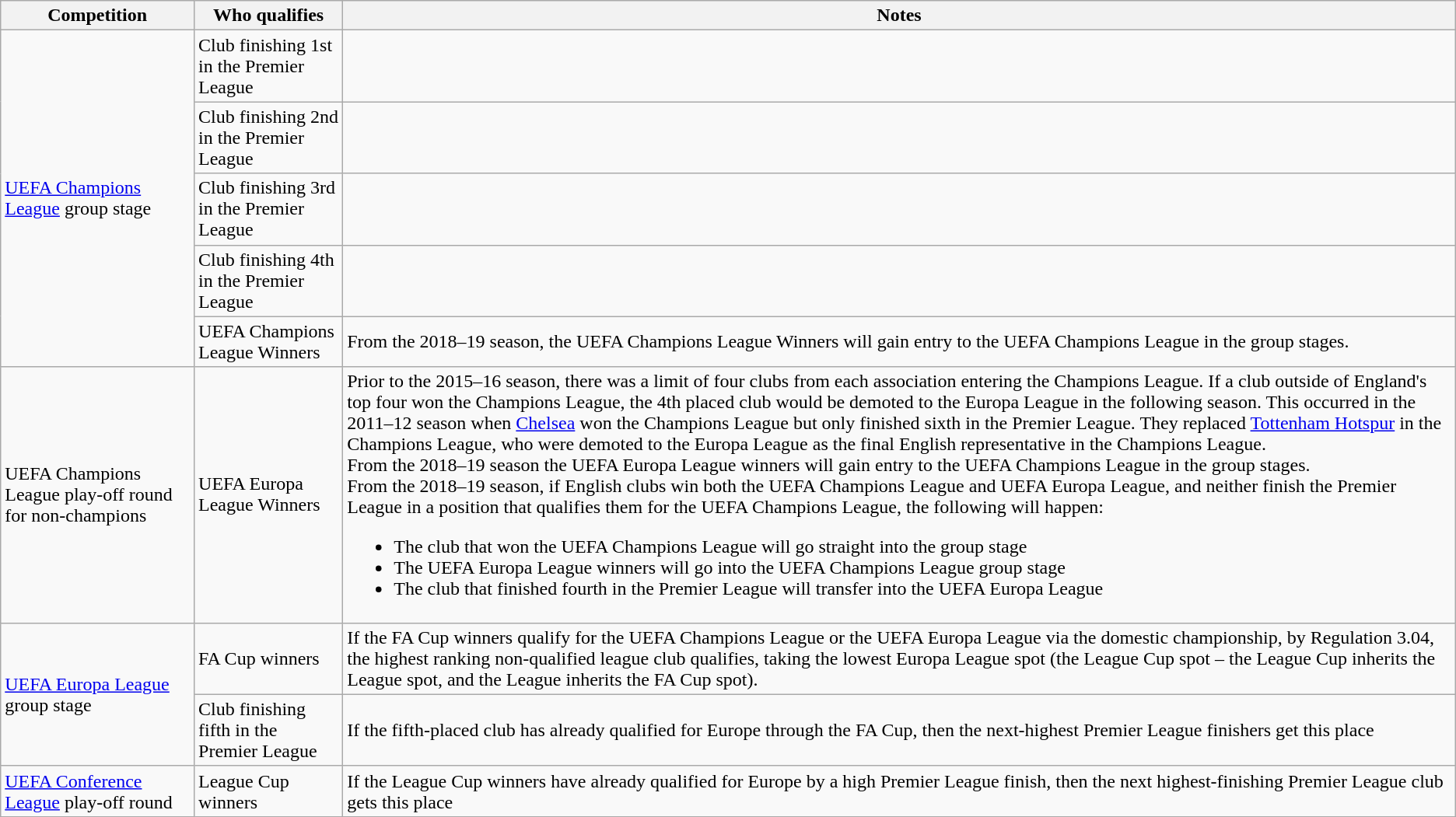<table class="wikitable">
<tr>
<th>Competition</th>
<th>Who qualifies</th>
<th>Notes</th>
</tr>
<tr>
<td rowspan="5"><a href='#'>UEFA Champions League</a> group stage</td>
<td>Club finishing 1st in the Premier League</td>
<td></td>
</tr>
<tr>
<td>Club finishing 2nd in the Premier League</td>
<td></td>
</tr>
<tr>
<td>Club finishing 3rd in the Premier League</td>
<td></td>
</tr>
<tr>
<td>Club finishing 4th in the Premier League</td>
<td></td>
</tr>
<tr>
<td>UEFA Champions League Winners</td>
<td>From the 2018–19 season, the UEFA Champions League Winners will gain entry to the UEFA Champions League in the group stages.</td>
</tr>
<tr>
<td rowspan="1">UEFA Champions League play-off round for non-champions</td>
<td>UEFA Europa League Winners</td>
<td>Prior to the 2015–16 season, there was a limit of four clubs from each association entering the Champions League. If a club outside of England's top four won the Champions League, the 4th placed club would be demoted to the Europa League in the following season. This occurred in the 2011–12 season when <a href='#'>Chelsea</a> won the Champions League but only finished sixth in the Premier League. They replaced <a href='#'>Tottenham Hotspur</a> in the Champions League, who were demoted to the Europa League as the final English representative in the Champions League.<br>From the 2018–19 season the UEFA Europa League winners will gain entry to the UEFA Champions League in the group stages.<br>From the 2018–19 season, if English clubs win both the UEFA Champions League and UEFA Europa League, and neither finish the Premier League in a position that qualifies them for the UEFA Champions League, the following will happen:<ul><li>The club that won the UEFA Champions League will go straight into the group stage</li><li>The UEFA Europa League winners will go into the UEFA Champions League group stage</li><li>The club that finished fourth in the Premier League will transfer into the UEFA Europa League</li></ul></td>
</tr>
<tr>
<td rowspan="2"><a href='#'>UEFA Europa League</a> group stage</td>
<td>FA Cup winners</td>
<td>If the FA Cup winners qualify for the UEFA Champions League or the UEFA Europa League via the domestic championship, by Regulation 3.04, the highest ranking non-qualified league club qualifies, taking the lowest Europa League spot (the League Cup spot – the League Cup inherits the League spot, and the League inherits the FA Cup spot).</td>
</tr>
<tr>
<td>Club finishing fifth in the Premier League</td>
<td>If the fifth-placed club has already qualified for Europe through the FA Cup, then the next-highest Premier League finishers get this place</td>
</tr>
<tr>
<td><a href='#'>UEFA Conference League</a> play-off round</td>
<td>League Cup winners</td>
<td>If the League Cup winners have already qualified for Europe by a high Premier League finish, then the next highest-finishing Premier League club gets this place</td>
</tr>
</table>
